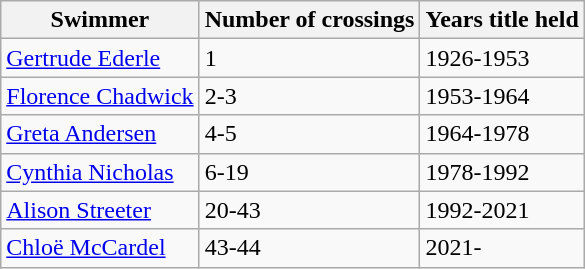<table class="wikitable">
<tr>
<th>Swimmer</th>
<th>Number of crossings</th>
<th>Years title held</th>
</tr>
<tr>
<td> <a href='#'>Gertrude Ederle</a></td>
<td>1</td>
<td>1926-1953</td>
</tr>
<tr>
<td> <a href='#'>Florence Chadwick</a></td>
<td>2-3</td>
<td>1953-1964</td>
</tr>
<tr>
<td> <a href='#'>Greta Andersen</a></td>
<td>4-5</td>
<td>1964-1978</td>
</tr>
<tr>
<td> <a href='#'>Cynthia Nicholas</a></td>
<td>6-19</td>
<td>1978-1992</td>
</tr>
<tr>
<td> <a href='#'>Alison Streeter</a></td>
<td>20-43</td>
<td>1992-2021</td>
</tr>
<tr>
<td> <a href='#'>Chloë  McCardel</a></td>
<td>43-44</td>
<td>2021-</td>
</tr>
</table>
